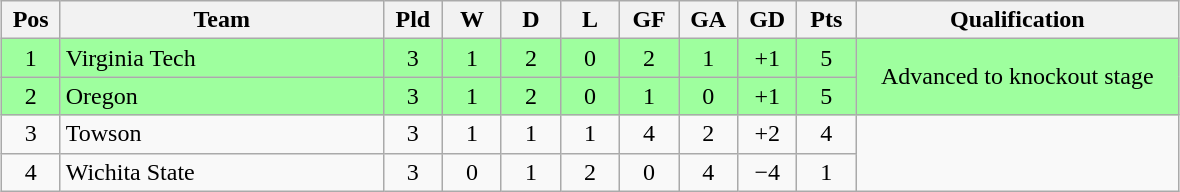<table class="wikitable" style="text-align:center; margin: 1em auto">
<tr>
<th style="width:2em">Pos</th>
<th style="width:13em">Team</th>
<th style="width:2em">Pld</th>
<th style="width:2em">W</th>
<th style="width:2em">D</th>
<th style="width:2em">L</th>
<th style="width:2em">GF</th>
<th style="width:2em">GA</th>
<th style="width:2em">GD</th>
<th style="width:2em">Pts</th>
<th style="width:13em">Qualification</th>
</tr>
<tr bgcolor="#9eff9e">
<td>1</td>
<td style="text-align:left">Virginia Tech</td>
<td>3</td>
<td>1</td>
<td>2</td>
<td>0</td>
<td>2</td>
<td>1</td>
<td>+1</td>
<td>5</td>
<td rowspan="2">Advanced to knockout stage</td>
</tr>
<tr bgcolor="#9eff9e">
<td>2</td>
<td style="text-align:left">Oregon</td>
<td>3</td>
<td>1</td>
<td>2</td>
<td>0</td>
<td>1</td>
<td>0</td>
<td>+1</td>
<td>5</td>
</tr>
<tr>
<td>3</td>
<td style="text-align:left">Towson</td>
<td>3</td>
<td>1</td>
<td>1</td>
<td>1</td>
<td>4</td>
<td>2</td>
<td>+2</td>
<td>4</td>
</tr>
<tr>
<td>4</td>
<td style="text-align:left">Wichita State</td>
<td>3</td>
<td>0</td>
<td>1</td>
<td>2</td>
<td>0</td>
<td>4</td>
<td>−4</td>
<td>1</td>
</tr>
</table>
